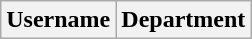<table class="wikitable">
<tr>
<th>Username</th>
<th>Department</th>
</tr>
</table>
